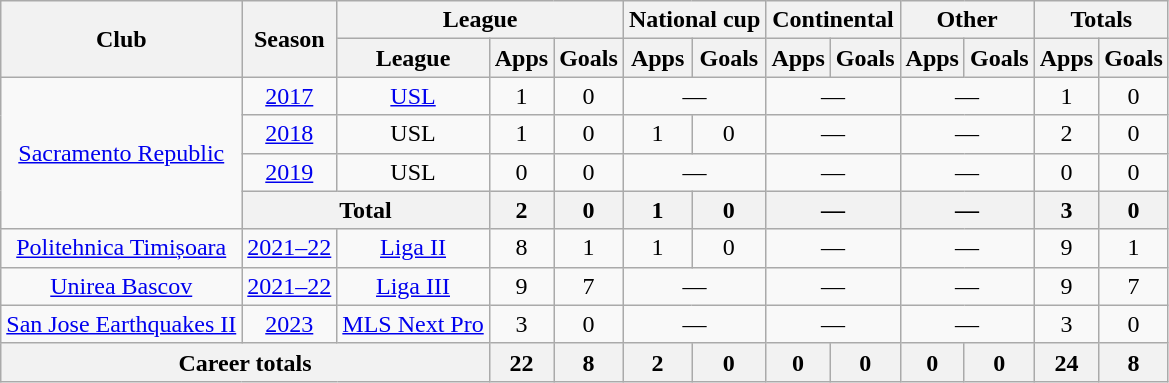<table class="wikitable" Style="text-align: center">
<tr>
<th rowspan="2">Club</th>
<th rowspan="2">Season</th>
<th colspan="3">League</th>
<th colspan="2">National cup</th>
<th colspan="2">Continental</th>
<th colspan="2">Other</th>
<th colspan="2">Totals</th>
</tr>
<tr>
<th>League</th>
<th>Apps</th>
<th>Goals</th>
<th>Apps</th>
<th>Goals</th>
<th>Apps</th>
<th>Goals</th>
<th>Apps</th>
<th>Goals</th>
<th>Apps</th>
<th>Goals</th>
</tr>
<tr>
<td rowspan="4"><a href='#'>Sacramento Republic</a></td>
<td><a href='#'>2017</a></td>
<td><a href='#'>USL</a></td>
<td>1</td>
<td>0</td>
<td colspan="2">—</td>
<td colspan="2">—</td>
<td colspan="2">—</td>
<td>1</td>
<td>0</td>
</tr>
<tr>
<td><a href='#'>2018</a></td>
<td>USL</td>
<td>1</td>
<td>0</td>
<td>1</td>
<td>0</td>
<td colspan="2">—</td>
<td colspan="2">—</td>
<td>2</td>
<td>0</td>
</tr>
<tr>
<td><a href='#'>2019</a></td>
<td>USL</td>
<td>0</td>
<td>0</td>
<td colspan="2">—</td>
<td colspan="2">—</td>
<td colspan="2">—</td>
<td>0</td>
<td>0</td>
</tr>
<tr>
<th colspan="2">Total</th>
<th>2</th>
<th>0</th>
<th>1</th>
<th>0</th>
<th colspan="2">—</th>
<th colspan="2">—</th>
<th>3</th>
<th>0</th>
</tr>
<tr>
<td><a href='#'>Politehnica Timișoara</a></td>
<td><a href='#'>2021–22</a></td>
<td><a href='#'>Liga II</a></td>
<td>8</td>
<td>1</td>
<td>1</td>
<td>0</td>
<td colspan="2">—</td>
<td colspan="2">—</td>
<td>9</td>
<td>1</td>
</tr>
<tr>
<td><a href='#'>Unirea Bascov</a></td>
<td><a href='#'>2021–22</a></td>
<td><a href='#'>Liga III</a></td>
<td>9</td>
<td>7</td>
<td colspan="2">—</td>
<td colspan="2">—</td>
<td colspan="2">—</td>
<td>9</td>
<td>7</td>
</tr>
<tr>
<td><a href='#'>San Jose Earthquakes II</a></td>
<td><a href='#'>2023</a></td>
<td><a href='#'>MLS Next Pro</a></td>
<td>3</td>
<td>0</td>
<td colspan="2">—</td>
<td colspan="2">—</td>
<td colspan="2">—</td>
<td>3</td>
<td>0</td>
</tr>
<tr>
<th colspan="3">Career totals</th>
<th>22</th>
<th>8</th>
<th>2</th>
<th>0</th>
<th>0</th>
<th>0</th>
<th>0</th>
<th>0</th>
<th>24</th>
<th>8</th>
</tr>
</table>
